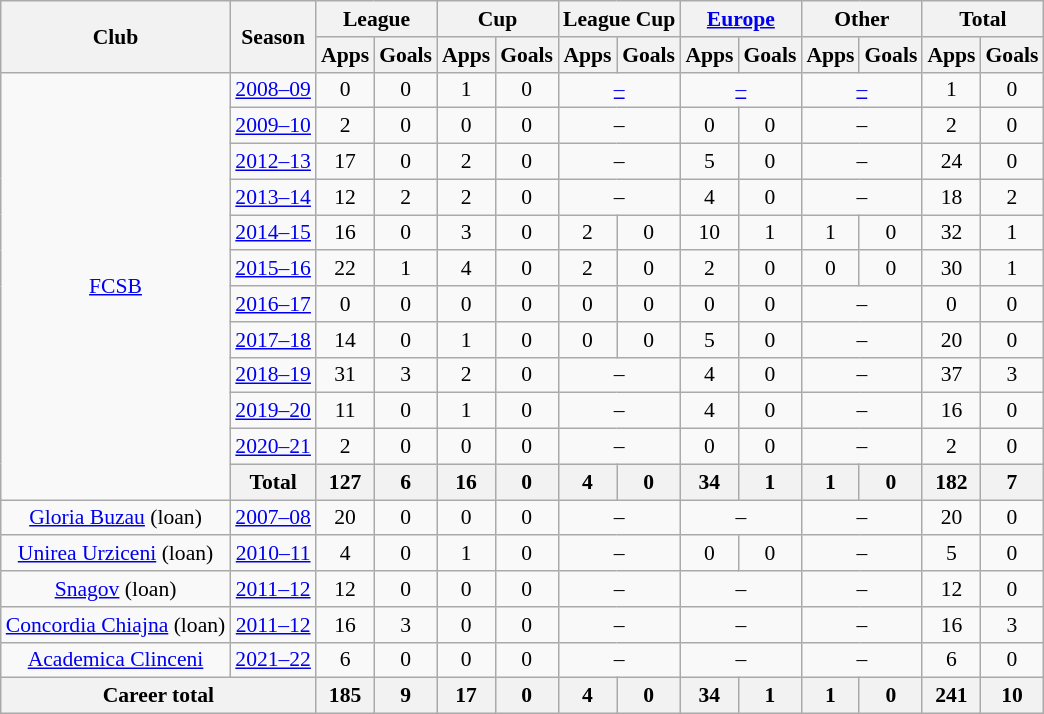<table class="wikitable" style="font-size:90%; text-align: center;">
<tr>
<th rowspan="2">Club</th>
<th rowspan="2">Season</th>
<th colspan="2">League</th>
<th colspan="2">Cup</th>
<th colspan="2">League Cup</th>
<th colspan="2"><a href='#'>Europe</a></th>
<th colspan="2">Other</th>
<th colspan="2">Total</th>
</tr>
<tr>
<th>Apps</th>
<th>Goals</th>
<th>Apps</th>
<th>Goals</th>
<th>Apps</th>
<th>Goals</th>
<th>Apps</th>
<th>Goals</th>
<th>Apps</th>
<th>Goals</th>
<th>Apps</th>
<th>Goals</th>
</tr>
<tr>
<td rowspan="12"><a href='#'>FCSB</a></td>
<td><a href='#'>2008–09</a></td>
<td>0</td>
<td>0</td>
<td>1</td>
<td>0</td>
<td colspan="2"><a href='#'>–</a></td>
<td colspan="2"><a href='#'>–</a></td>
<td colspan="2"><a href='#'>–</a></td>
<td>1</td>
<td>0</td>
</tr>
<tr>
<td><a href='#'>2009–10</a></td>
<td>2</td>
<td>0</td>
<td>0</td>
<td>0</td>
<td colspan="2">–</td>
<td>0</td>
<td>0</td>
<td colspan="2">–</td>
<td>2</td>
<td>0</td>
</tr>
<tr>
<td><a href='#'>2012–13</a></td>
<td>17</td>
<td>0</td>
<td>2</td>
<td>0</td>
<td colspan="2">–</td>
<td>5</td>
<td>0</td>
<td colspan="2">–</td>
<td>24</td>
<td>0</td>
</tr>
<tr>
<td><a href='#'>2013–14</a></td>
<td>12</td>
<td>2</td>
<td>2</td>
<td>0</td>
<td colspan="2">–</td>
<td>4</td>
<td>0</td>
<td colspan="2">–</td>
<td>18</td>
<td>2</td>
</tr>
<tr>
<td><a href='#'>2014–15</a></td>
<td>16</td>
<td>0</td>
<td>3</td>
<td>0</td>
<td>2</td>
<td>0</td>
<td>10</td>
<td>1</td>
<td>1</td>
<td>0</td>
<td>32</td>
<td>1</td>
</tr>
<tr>
<td><a href='#'>2015–16</a></td>
<td>22</td>
<td>1</td>
<td>4</td>
<td>0</td>
<td>2</td>
<td>0</td>
<td>2</td>
<td>0</td>
<td>0</td>
<td>0</td>
<td>30</td>
<td>1</td>
</tr>
<tr>
<td><a href='#'>2016–17</a></td>
<td>0</td>
<td>0</td>
<td>0</td>
<td>0</td>
<td>0</td>
<td>0</td>
<td>0</td>
<td>0</td>
<td colspan="2">–</td>
<td>0</td>
<td>0</td>
</tr>
<tr>
<td><a href='#'>2017–18</a></td>
<td>14</td>
<td>0</td>
<td>1</td>
<td>0</td>
<td>0</td>
<td>0</td>
<td>5</td>
<td>0</td>
<td colspan="2">–</td>
<td>20</td>
<td>0</td>
</tr>
<tr>
<td><a href='#'>2018–19</a></td>
<td>31</td>
<td>3</td>
<td>2</td>
<td>0</td>
<td colspan="2">–</td>
<td>4</td>
<td>0</td>
<td colspan="2">–</td>
<td>37</td>
<td>3</td>
</tr>
<tr>
<td><a href='#'>2019–20</a></td>
<td>11</td>
<td>0</td>
<td>1</td>
<td>0</td>
<td colspan="2">–</td>
<td>4</td>
<td>0</td>
<td colspan="2">–</td>
<td>16</td>
<td>0</td>
</tr>
<tr>
<td><a href='#'>2020–21</a></td>
<td>2</td>
<td>0</td>
<td>0</td>
<td>0</td>
<td colspan="2">–</td>
<td>0</td>
<td>0</td>
<td colspan="2">–</td>
<td>2</td>
<td>0</td>
</tr>
<tr>
<th>Total</th>
<th>127</th>
<th>6</th>
<th>16</th>
<th>0</th>
<th>4</th>
<th>0</th>
<th>34</th>
<th>1</th>
<th>1</th>
<th>0</th>
<th>182</th>
<th>7</th>
</tr>
<tr>
<td><a href='#'>Gloria Buzau</a> (loan)</td>
<td><a href='#'>2007–08</a></td>
<td>20</td>
<td>0</td>
<td>0</td>
<td>0</td>
<td colspan="2">–</td>
<td colspan="2">–</td>
<td colspan="2">–</td>
<td>20</td>
<td>0</td>
</tr>
<tr>
<td rowspan="1"><a href='#'>Unirea Urziceni</a> (loan)</td>
<td><a href='#'>2010–11</a></td>
<td>4</td>
<td>0</td>
<td>1</td>
<td>0</td>
<td colspan="2">–</td>
<td>0</td>
<td>0</td>
<td colspan="2">–</td>
<td>5</td>
<td>0</td>
</tr>
<tr>
<td rowspan="1"><a href='#'>Snagov</a> (loan)</td>
<td><a href='#'>2011–12</a></td>
<td>12</td>
<td>0</td>
<td>0</td>
<td>0</td>
<td colspan="2">–</td>
<td colspan="2">–</td>
<td colspan="2">–</td>
<td>12</td>
<td>0</td>
</tr>
<tr>
<td rowspan="1"><a href='#'>Concordia Chiajna</a> (loan)</td>
<td><a href='#'>2011–12</a></td>
<td>16</td>
<td>3</td>
<td>0</td>
<td>0</td>
<td colspan="2">–</td>
<td colspan="2">–</td>
<td colspan="2">–</td>
<td>16</td>
<td>3</td>
</tr>
<tr>
<td rowspan="1"><a href='#'>Academica Clinceni</a></td>
<td><a href='#'>2021–22</a></td>
<td>6</td>
<td>0</td>
<td>0</td>
<td>0</td>
<td colspan="2">–</td>
<td colspan="2">–</td>
<td colspan="2">–</td>
<td>6</td>
<td>0</td>
</tr>
<tr>
<th colspan="2">Career total</th>
<th>185</th>
<th>9</th>
<th>17</th>
<th>0</th>
<th>4</th>
<th>0</th>
<th>34</th>
<th>1</th>
<th>1</th>
<th>0</th>
<th>241</th>
<th>10</th>
</tr>
</table>
